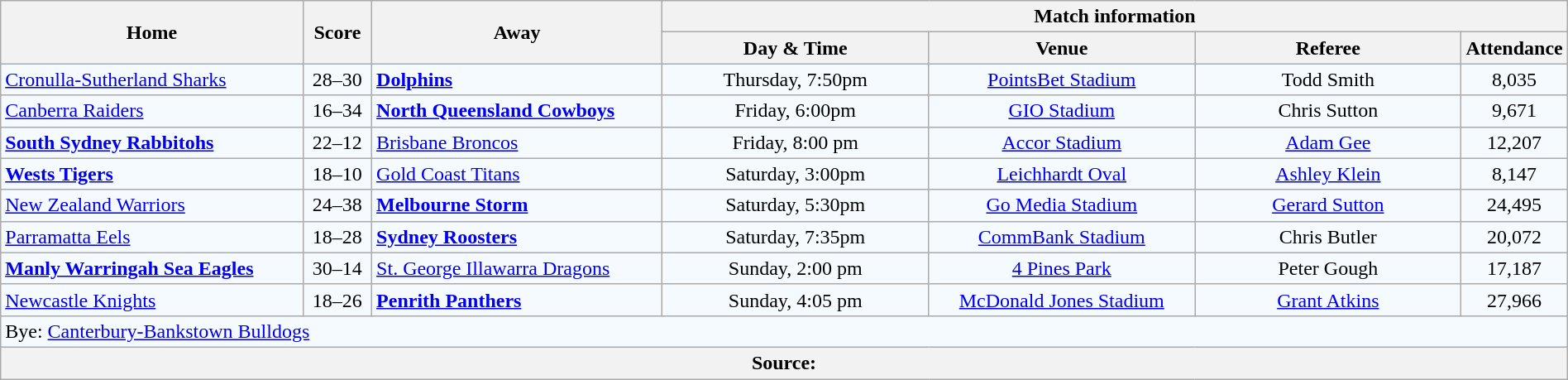<table class="wikitable" style="border-collapse:collapse; text-align:center; width:100%;">
<tr style="text-align:center; background:#f5faff;"  style="background:#c1d8ff;">
<th rowspan="2">Home</th>
<th rowspan="2">Score</th>
<th rowspan="2">Away</th>
<th colspan="4">Match information</th>
</tr>
<tr>
<th width="17%">Day & Time</th>
<th width="17%">Venue</th>
<th width="17%">Referee</th>
<th width="5%">Attendance</th>
</tr>
<tr style="text-align:center; background:#f5faff;">
<td align="left"> <a href='#'>Cronulla-Sutherland Sharks</a></td>
<td>28–30</td>
<td align="left"><strong> <a href='#'>Dolphins</a></strong></td>
<td>Thursday, 7:50pm</td>
<td><a href='#'>PointsBet Stadium</a></td>
<td>Todd Smith</td>
<td>8,035</td>
</tr>
<tr style="text-align:center; background:#f5faff;">
<td align="left"> <a href='#'>Canberra Raiders</a></td>
<td>16–34</td>
<td align="left"><strong> <a href='#'>North Queensland Cowboys</a></strong></td>
<td>Friday, 6:00pm</td>
<td><a href='#'>GIO Stadium</a></td>
<td>Chris Sutton</td>
<td>9,671</td>
</tr>
<tr style="text-align:center; background:#f5faff;">
<td align="left"><strong> <a href='#'>South Sydney Rabbitohs</a></strong></td>
<td>22–12</td>
<td align="left"> <a href='#'>Brisbane Broncos</a></td>
<td>Friday, 8:00 pm</td>
<td><a href='#'>Accor Stadium</a></td>
<td><a href='#'>Adam Gee</a></td>
<td>12,207</td>
</tr>
<tr style="text-align:center; background:#f5faff;">
<td align="left"><strong> <a href='#'>Wests Tigers</a></strong></td>
<td>18–10</td>
<td align="left"> <a href='#'>Gold Coast Titans</a></td>
<td>Saturday, 3:00pm</td>
<td><a href='#'>Leichhardt Oval</a></td>
<td><a href='#'>Ashley Klein</a></td>
<td>8,147</td>
</tr>
<tr style="text-align:center; background:#f5faff;">
<td align="left"> <a href='#'>New Zealand Warriors</a></td>
<td>24–38</td>
<td align="left"><strong> <a href='#'>Melbourne Storm</a></strong></td>
<td>Saturday, 5:30pm</td>
<td><a href='#'>Go Media Stadium</a></td>
<td><a href='#'>Gerard Sutton</a></td>
<td>24,495</td>
</tr>
<tr style="text-align:center; background:#f5faff;">
<td align="left"> <a href='#'>Parramatta Eels</a></td>
<td>18–28</td>
<td align="left"><strong> <a href='#'>Sydney Roosters</a></strong></td>
<td>Saturday, 7:35pm</td>
<td><a href='#'>CommBank Stadium</a></td>
<td>Chris Butler</td>
<td>20,072</td>
</tr>
<tr style="text-align:center; background:#f5faff;">
<td align="left"><strong> <a href='#'>Manly Warringah Sea Eagles</a></strong></td>
<td>30–14</td>
<td align="left"> <a href='#'>St. George Illawarra Dragons</a></td>
<td>Sunday, 2:00 pm</td>
<td><a href='#'>4 Pines Park</a></td>
<td>Peter Gough</td>
<td>17,187</td>
</tr>
<tr style="text-align:center; background:#f5faff;">
<td align="left"> <a href='#'>Newcastle Knights</a></td>
<td>18–26</td>
<td align="left"><strong> <a href='#'>Penrith Panthers</a></strong></td>
<td>Sunday, 4:05 pm</td>
<td><a href='#'>McDonald Jones Stadium</a></td>
<td><a href='#'>Grant Atkins</a></td>
<td>27,966</td>
</tr>
<tr style="text-align:center; background:#f5faff;">
<td colspan="7" align="left">Bye:  <a href='#'>Canterbury-Bankstown Bulldogs</a></td>
</tr>
<tr>
<th colspan="7" align="left">Source:</th>
</tr>
</table>
